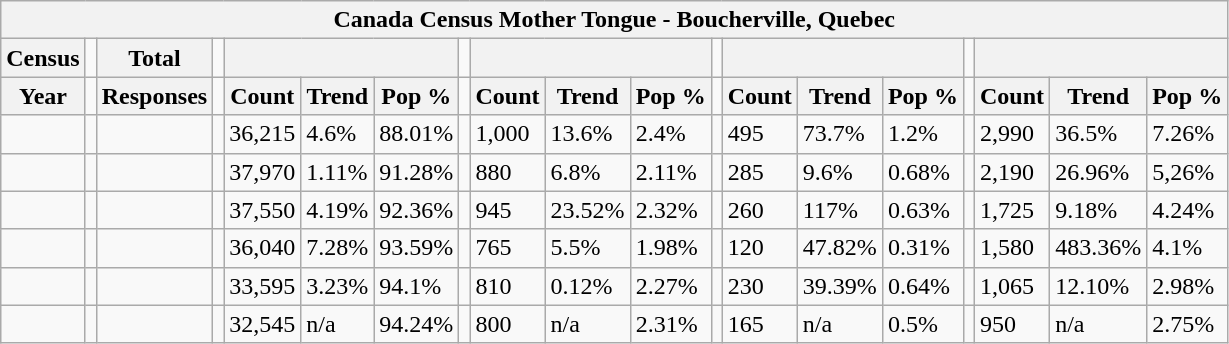<table class="wikitable">
<tr>
<th colspan="19">Canada Census Mother Tongue - Boucherville, Quebec</th>
</tr>
<tr>
<th>Census</th>
<td></td>
<th>Total</th>
<td colspan="1"></td>
<th colspan="3"></th>
<td colspan="1"></td>
<th colspan="3"></th>
<td colspan="1"></td>
<th colspan="3"></th>
<td colspan="1"></td>
<th colspan="3"></th>
</tr>
<tr>
<th>Year</th>
<td></td>
<th>Responses</th>
<td></td>
<th>Count</th>
<th>Trend</th>
<th>Pop %</th>
<td></td>
<th>Count</th>
<th>Trend</th>
<th>Pop %</th>
<td></td>
<th>Count</th>
<th>Trend</th>
<th>Pop %</th>
<td></td>
<th>Count</th>
<th>Trend</th>
<th>Pop %</th>
</tr>
<tr>
<td></td>
<td></td>
<td></td>
<td></td>
<td>36,215</td>
<td> 4.6%</td>
<td>88.01%</td>
<td></td>
<td>1,000</td>
<td> 13.6%</td>
<td>2.4%</td>
<td></td>
<td>495</td>
<td> 73.7%</td>
<td>1.2%</td>
<td></td>
<td>2,990</td>
<td> 36.5%</td>
<td>7.26%</td>
</tr>
<tr>
<td></td>
<td></td>
<td></td>
<td></td>
<td>37,970</td>
<td> 1.11%</td>
<td>91.28%</td>
<td></td>
<td>880</td>
<td> 6.8%</td>
<td>2.11%</td>
<td></td>
<td>285</td>
<td> 9.6%</td>
<td>0.68%</td>
<td></td>
<td>2,190</td>
<td> 26.96%</td>
<td>5,26%</td>
</tr>
<tr>
<td></td>
<td></td>
<td></td>
<td></td>
<td>37,550</td>
<td> 4.19%</td>
<td>92.36%</td>
<td></td>
<td>945</td>
<td> 23.52%</td>
<td>2.32%</td>
<td></td>
<td>260</td>
<td> 117%</td>
<td>0.63%</td>
<td></td>
<td>1,725</td>
<td> 9.18%</td>
<td>4.24%</td>
</tr>
<tr>
<td></td>
<td></td>
<td></td>
<td></td>
<td>36,040</td>
<td> 7.28%</td>
<td>93.59%</td>
<td></td>
<td>765</td>
<td> 5.5%</td>
<td>1.98%</td>
<td></td>
<td>120</td>
<td> 47.82%</td>
<td>0.31%</td>
<td></td>
<td>1,580</td>
<td> 483.36%</td>
<td>4.1%</td>
</tr>
<tr>
<td></td>
<td></td>
<td></td>
<td></td>
<td>33,595</td>
<td> 3.23%</td>
<td>94.1%</td>
<td></td>
<td>810</td>
<td> 0.12%</td>
<td>2.27%</td>
<td></td>
<td>230</td>
<td> 39.39%</td>
<td>0.64%</td>
<td></td>
<td>1,065</td>
<td> 12.10%</td>
<td>2.98%</td>
</tr>
<tr>
<td></td>
<td></td>
<td></td>
<td></td>
<td>32,545</td>
<td>n/a</td>
<td>94.24%</td>
<td></td>
<td>800</td>
<td>n/a</td>
<td>2.31%</td>
<td></td>
<td>165</td>
<td>n/a</td>
<td>0.5%</td>
<td></td>
<td>950</td>
<td>n/a</td>
<td>2.75%</td>
</tr>
</table>
